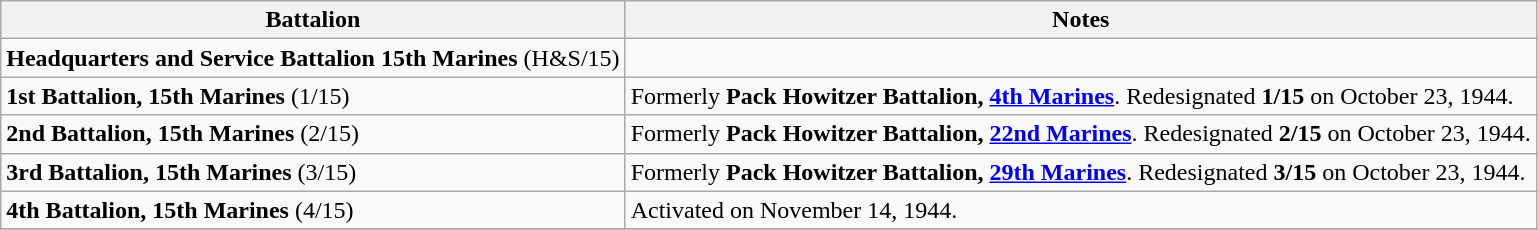<table class="wikitable" style="text-align: center;">
<tr>
<th><strong>Battalion</strong></th>
<th><strong>Notes</strong></th>
</tr>
<tr>
<td align="left"><strong>Headquarters and Service Battalion 15th Marines</strong> (H&S/15)</td>
<td></td>
</tr>
<tr>
<td align="left"><strong>1st Battalion, 15th Marines</strong> (1/15)</td>
<td align="left">Formerly <strong>Pack Howitzer Battalion, <a href='#'>4th Marines</a></strong>. Redesignated <strong>1/15</strong> on October 23, 1944.</td>
</tr>
<tr>
<td align="left"><strong>2nd Battalion, 15th Marines</strong> (2/15)</td>
<td align="left">Formerly <strong>Pack Howitzer Battalion, <a href='#'>22nd Marines</a></strong>. Redesignated <strong>2/15</strong> on October 23, 1944.</td>
</tr>
<tr>
<td align="left"><strong>3rd Battalion, 15th Marines</strong> (3/15)</td>
<td align="left">Formerly <strong>Pack Howitzer Battalion, <a href='#'>29th Marines</a></strong>. Redesignated <strong>3/15</strong> on October 23, 1944.</td>
</tr>
<tr>
<td align="left"><strong>4th Battalion, 15th Marines</strong> (4/15)</td>
<td align="left">Activated on November 14, 1944.</td>
</tr>
<tr>
</tr>
</table>
